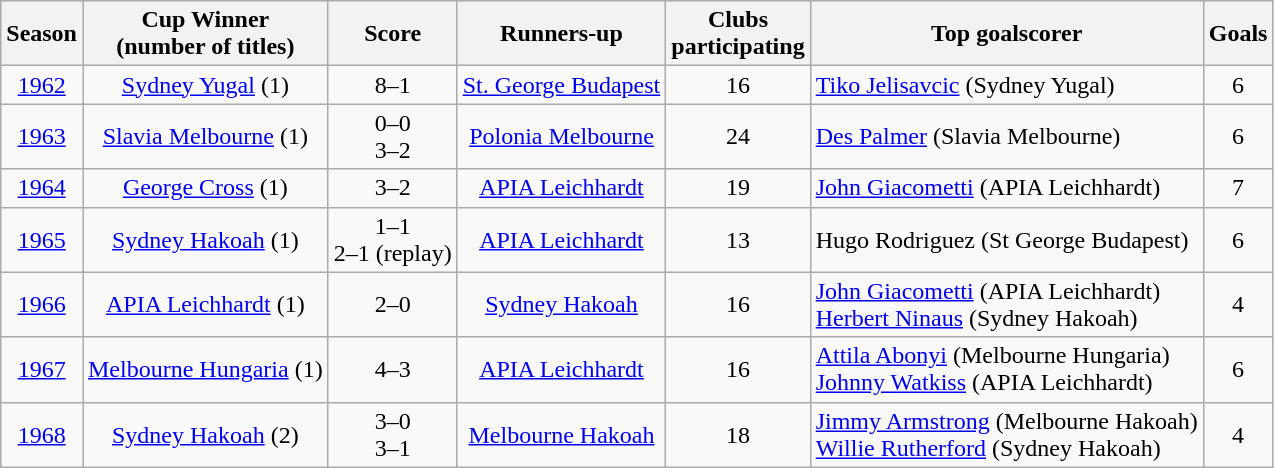<table class="wikitable">
<tr>
<th>Season</th>
<th>Cup Winner<br>(number of titles)</th>
<th>Score</th>
<th>Runners-up</th>
<th>Clubs<br>participating</th>
<th>Top goalscorer</th>
<th>Goals</th>
</tr>
<tr>
<td align=center><a href='#'>1962</a></td>
<td align=center><a href='#'>Sydney Yugal</a> (1)</td>
<td align=center>8–1</td>
<td align=center><a href='#'>St. George Budapest</a></td>
<td align=center>16</td>
<td align=left> <a href='#'>Tiko Jelisavcic</a> (Sydney Yugal)</td>
<td align=center>6</td>
</tr>
<tr>
<td align=center><a href='#'>1963</a></td>
<td align=center><a href='#'>Slavia Melbourne</a> (1)</td>
<td align=center>0–0<br>3–2</td>
<td align=center><a href='#'>Polonia Melbourne</a></td>
<td align=center>24</td>
<td align=left> <a href='#'>Des Palmer</a> (Slavia Melbourne)</td>
<td align=center>6</td>
</tr>
<tr>
<td align=center><a href='#'>1964</a></td>
<td align=center><a href='#'>George Cross</a> (1)</td>
<td align=center>3–2 </td>
<td align=center><a href='#'>APIA Leichhardt</a></td>
<td align=center>19</td>
<td align=left> <a href='#'>John Giacometti</a> (APIA Leichhardt)</td>
<td align=center>7</td>
</tr>
<tr>
<td align=center><a href='#'>1965</a></td>
<td align=center><a href='#'>Sydney Hakoah</a> (1)</td>
<td align=center>1–1 <br>2–1 (replay)</td>
<td align=center><a href='#'>APIA Leichhardt</a></td>
<td align=center>13</td>
<td align=left> Hugo Rodriguez (St George Budapest)</td>
<td align=center>6</td>
</tr>
<tr>
<td align=center><a href='#'>1966</a></td>
<td align=center><a href='#'>APIA Leichhardt</a> (1)</td>
<td align=center>2–0</td>
<td align=center><a href='#'>Sydney Hakoah</a></td>
<td align=center>16</td>
<td align=left> <a href='#'>John Giacometti</a> (APIA Leichhardt)<br> <a href='#'>Herbert Ninaus</a> (Sydney Hakoah)</td>
<td align=center>4</td>
</tr>
<tr>
<td align=center><a href='#'>1967</a></td>
<td align=center><a href='#'>Melbourne Hungaria</a> (1)</td>
<td align=center>4–3</td>
<td align=center><a href='#'>APIA Leichhardt</a></td>
<td align=center>16</td>
<td align=left> <a href='#'>Attila Abonyi</a> (Melbourne Hungaria)<br> <a href='#'>Johnny Watkiss</a> (APIA Leichhardt)</td>
<td align=center>6</td>
</tr>
<tr>
<td align=center><a href='#'>1968</a></td>
<td align=center><a href='#'>Sydney Hakoah</a> (2)</td>
<td align=center>3–0<br>3–1</td>
<td align=center><a href='#'>Melbourne Hakoah</a></td>
<td align=center>18</td>
<td align=left> <a href='#'>Jimmy Armstrong</a> (Melbourne Hakoah)<br> <a href='#'>Willie Rutherford</a> (Sydney Hakoah)</td>
<td align=center>4</td>
</tr>
</table>
